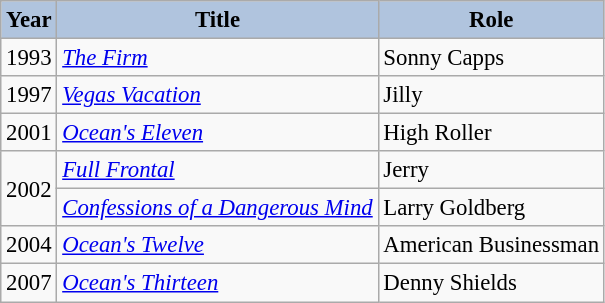<table class="wikitable" style="font-size:95%;">
<tr>
<th style="background:#B0C4DE;">Year</th>
<th style="background:#B0C4DE;">Title</th>
<th style="background:#B0C4DE;">Role</th>
</tr>
<tr>
<td>1993</td>
<td><em><a href='#'>The Firm</a></em></td>
<td>Sonny Capps</td>
</tr>
<tr>
<td>1997</td>
<td><em><a href='#'>Vegas Vacation</a></em></td>
<td>Jilly</td>
</tr>
<tr>
<td>2001</td>
<td><em><a href='#'>Ocean's Eleven</a></em></td>
<td>High Roller</td>
</tr>
<tr>
<td rowspan=2>2002</td>
<td><em><a href='#'>Full Frontal</a></em></td>
<td>Jerry</td>
</tr>
<tr>
<td><em><a href='#'>Confessions of a Dangerous Mind</a></em></td>
<td>Larry Goldberg</td>
</tr>
<tr>
<td>2004</td>
<td><em><a href='#'>Ocean's Twelve</a></em></td>
<td>American Businessman</td>
</tr>
<tr>
<td>2007</td>
<td><em><a href='#'>Ocean's Thirteen</a></em></td>
<td>Denny Shields</td>
</tr>
</table>
